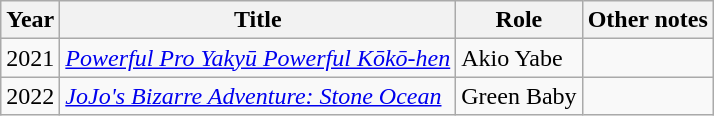<table class="wikitable">
<tr>
<th>Year</th>
<th>Title</th>
<th>Role</th>
<th>Other notes</th>
</tr>
<tr>
<td>2021</td>
<td><em><a href='#'>Powerful Pro Yakyū Powerful Kōkō-hen</a></em></td>
<td>Akio Yabe</td>
<td></td>
</tr>
<tr>
<td>2022</td>
<td><em><a href='#'>JoJo's Bizarre Adventure: Stone Ocean</a></em></td>
<td>Green Baby</td>
<td></td>
</tr>
</table>
